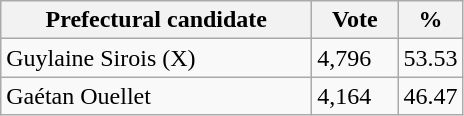<table class="wikitable">
<tr>
<th bgcolor="#DDDDFF" width="200px">Prefectural candidate</th>
<th bgcolor="#DDDDFF" width="50px">Vote</th>
<th bgcolor="#DDDDFF" width="30px">%</th>
</tr>
<tr>
<td>Guylaine Sirois (X)</td>
<td>4,796</td>
<td>53.53</td>
</tr>
<tr>
<td>Gaétan Ouellet</td>
<td>4,164</td>
<td>46.47</td>
</tr>
</table>
